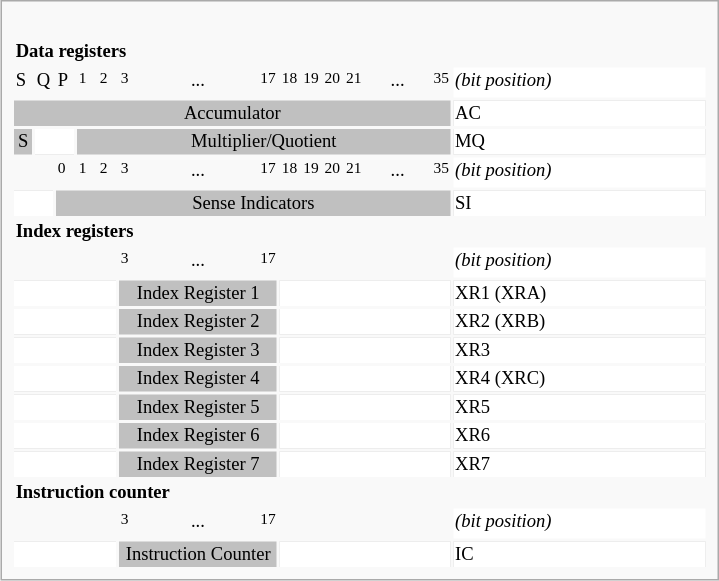<table class="infobox" style="font-size:88%;width:34em;">
<tr>
<td><br><table style="font-size:88%;width:100%;">
<tr>
<td colspan="15"><strong>Data registers</strong></td>
</tr>
<tr>
<td style="width:10px; text-align:left">S</td>
<td style="width:10px; text-align:left">Q</td>
<td style="width:10px; text-align:left">P</td>
<td style="width:10px; text-align:left"><sup>1</sup></td>
<td style="width:10px; text-align:left"><sup>2</sup></td>
<td style="width:10px; text-align:left"><sup>3</sup></td>
<td style="width:75px; text-align:center">...</td>
<td style="width:10px; text-align:left"><sup>17</sup></td>
<td style="width:10px; text-align:left"><sup>18</sup></td>
<td style="width:10px; text-align:left"><sup>19</sup></td>
<td style="width:10px; text-align:left"><sup>20</sup></td>
<td style="width:10px; text-align:left"><sup>21</sup></td>
<td style="width:40px; text-align:center">...</td>
<td style="width:10px; text-align:center"><sup>35</sup></td>
<td style="width:auto; background:white; color:black"><em>(bit position)</em></td>
</tr>
<tr style="background:silver;color:black">
<td style="text-align:center;" colspan="14">Accumulator</td>
<td style="background:white; color:black">AC</td>
</tr>
<tr style="background:silver;color:black">
<td style="text-align:center;" colspan="1">S</td>
<td style="text-align:center;background:white;" colspan="2"> </td>
<td style="text-align:center;" colspan="11">Multiplier/Quotient</td>
<td style="background:white; color:black">MQ</td>
</tr>
<tr>
<td style="width:10px; text-align:left"></td>
<td style="width:10px; text-align:left"></td>
<td style="width:10px; text-align:left"><sup>0</sup></td>
<td style="width:10px; text-align:left"><sup>1</sup></td>
<td style="width:10px; text-align:left"><sup>2</sup></td>
<td style="width:10px; text-align:left"><sup>3</sup></td>
<td style="width:75px; text-align:center">...</td>
<td style="width:10px; text-align:left"><sup>17</sup></td>
<td style="width:10px; text-align:left"><sup>18</sup></td>
<td style="width:10px; text-align:left"><sup>19</sup></td>
<td style="width:10px; text-align:left"><sup>20</sup></td>
<td style="width:10px; text-align:left"><sup>21</sup></td>
<td style="width:40px; text-align:center">...</td>
<td style="width:10px; text-align:center"><sup>35</sup></td>
<td style="width:auto; background:white; color:black"><em>(bit position)</em></td>
</tr>
<tr style="background:silver;color:black">
<td style="text-align:center;background:white;" colspan="2"> </td>
<td style="text-align:center;" colspan="12">Sense Indicators</td>
<td style="background:white; color:black">SI</td>
</tr>
<tr>
<td colspan="15"><strong>Index registers</strong></td>
</tr>
<tr>
<td style="width:10px; text-align:left"></td>
<td style="width:10px; text-align:left"></td>
<td style="width:10px; text-align:left"></td>
<td style="width:10px; text-align:left"></td>
<td style="width:10px; text-align:left"></td>
<td style="width:10px; text-align:left"><sup>3</sup></td>
<td style="width:75px; text-align:center">...</td>
<td style="width:10px; text-align:left"><sup>17</sup></td>
<td style="width:10px; text-align:left"></td>
<td style="width:10px; text-align:left"></td>
<td style="width:10px; text-align:left"></td>
<td style="width:10px; text-align:left"></td>
<td style="width:40px; text-align:center"></td>
<td style="width:10px; text-align:center"></td>
<td style="width:auto; background:white; color:black"><em>(bit position)</em></td>
</tr>
<tr style="background:silver;color:black">
<td style="text-align:center;background:white;" colspan="5"> </td>
<td style="text-align:center;" colspan="3">Index Register 1</td>
<td style="text-align:center;background:white;" colspan="6"> </td>
<td style="background:white; color:black">XR1 (XRA)</td>
</tr>
<tr style="background:silver;color:black">
<td style="text-align:center;background:white;" colspan="5"> </td>
<td style="text-align:center;" colspan="3">Index Register 2</td>
<td style="text-align:center;background:white;" colspan="6"> </td>
<td style="background:white; color:black">XR2 (XRB)</td>
</tr>
<tr style="background:silver;color:black">
<td style="text-align:center;background:white;" colspan="5"> </td>
<td style="text-align:center;" colspan="3">Index Register 3</td>
<td style="text-align:center;background:white;" colspan="6"> </td>
<td style="background:white; color:black">XR3</td>
</tr>
<tr style="background:silver;color:black">
<td style="text-align:center;background:white;" colspan="5"> </td>
<td style="text-align:center;" colspan="3">Index Register 4</td>
<td style="text-align:center;background:white;" colspan="6"> </td>
<td style="background:white; color:black">XR4 (XRC)</td>
</tr>
<tr style="background:silver;color:black">
<td style="text-align:center;background:white;" colspan="5"> </td>
<td style="text-align:center;" colspan="3">Index Register 5</td>
<td style="text-align:center;background:white;" colspan="6"> </td>
<td style="background:white; color:black">XR5</td>
</tr>
<tr style="background:silver;color:black">
<td style="text-align:center;background:white;" colspan="5"> </td>
<td style="text-align:center;" colspan="3">Index Register 6</td>
<td style="text-align:center;background:white;" colspan="6"> </td>
<td style="background:white; color:black">XR6</td>
</tr>
<tr style="background:silver;color:black">
<td style="text-align:center;background:white;" colspan="5"> </td>
<td style="text-align:center;" colspan="3">Index Register 7</td>
<td style="text-align:center;background:white;" colspan="6"> </td>
<td style="background:white; color:black">XR7</td>
</tr>
<tr>
<td colspan="14"><strong>Instruction counter</strong></td>
</tr>
<tr>
<td style="width:10px; text-align:left"></td>
<td style="width:10px; text-align:left"></td>
<td style="width:10px; text-align:left"></td>
<td style="width:10px; text-align:left"></td>
<td style="width:10px; text-align:left"></td>
<td style="width:10px; text-align:left"><sup>3</sup></td>
<td style="width:75px; text-align:center">...</td>
<td style="width:10px; text-align:left"><sup>17</sup></td>
<td style="width:10px; text-align:left"></td>
<td style="width:10px; text-align:left"></td>
<td style="width:10px; text-align:left"></td>
<td style="width:10px; text-align:left"></td>
<td style="width:40px; text-align:center"></td>
<td style="width:10px; text-align:center"></td>
<td style="width:auto; background:white; color:black"><em>(bit position)</em></td>
</tr>
<tr style="background:silver;color:black">
<td style="text-align:center;background:white;" colspan="5"> </td>
<td style="text-align:center;" colspan="3">Instruction Counter</td>
<td style="text-align:center;background:white;" colspan="6"> </td>
<td style="background:white; color:black;">IC</td>
</tr>
</table>
</td>
</tr>
</table>
